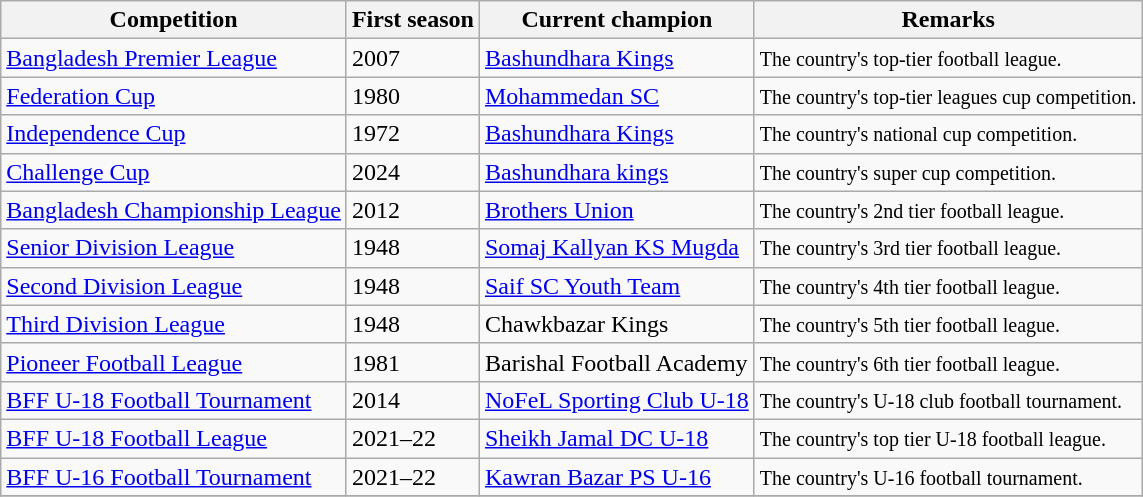<table class="wikitable">
<tr>
<th>Competition</th>
<th>First season</th>
<th>Current champion</th>
<th>Remarks</th>
</tr>
<tr>
<td><a href='#'>Bangladesh Premier League</a></td>
<td>2007</td>
<td><a href='#'>Bashundhara Kings</a></td>
<td><small>The country's top-tier football league.</small></td>
</tr>
<tr>
<td><a href='#'>Federation Cup</a></td>
<td>1980</td>
<td><a href='#'>Mohammedan SC</a></td>
<td><small>The country's top-tier leagues cup competition.</small></td>
</tr>
<tr>
<td><a href='#'>Independence Cup</a></td>
<td>1972</td>
<td><a href='#'>Bashundhara Kings</a></td>
<td><small>The country's national cup competition.</small></td>
</tr>
<tr>
<td><a href='#'>Challenge Cup</a></td>
<td>2024</td>
<td><a href='#'>Bashundhara kings</a></td>
<td><small>The country's super cup competition.</small></td>
</tr>
<tr>
<td><a href='#'>Bangladesh Championship League</a></td>
<td>2012</td>
<td><a href='#'>Brothers Union</a></td>
<td><small>The country's 2nd tier football league.</small></td>
</tr>
<tr>
<td><a href='#'>Senior Division League</a></td>
<td>1948</td>
<td><a href='#'>Somaj Kallyan KS Mugda</a></td>
<td><small>The country's 3rd tier football league.</small></td>
</tr>
<tr>
<td><a href='#'>Second Division League</a></td>
<td>1948</td>
<td><a href='#'>Saif SC Youth Team</a></td>
<td><small>The country's 4th tier football league.</small></td>
</tr>
<tr>
<td><a href='#'>Third Division League</a></td>
<td>1948</td>
<td>Chawkbazar Kings</td>
<td><small>The country's 5th tier football league.</small></td>
</tr>
<tr>
<td><a href='#'>Pioneer Football League</a></td>
<td>1981</td>
<td>Barishal Football Academy</td>
<td><small>The country's 6th tier football league.</small></td>
</tr>
<tr>
<td><a href='#'>BFF U-18 Football Tournament</a></td>
<td>2014</td>
<td><a href='#'>NoFeL Sporting Club U-18</a></td>
<td><small>The country's U-18 club football tournament.</small></td>
</tr>
<tr>
<td><a href='#'>BFF U-18 Football League</a></td>
<td>2021–22</td>
<td><a href='#'>Sheikh Jamal DC U-18</a></td>
<td><small>The country's top tier U-18 football league.</small></td>
</tr>
<tr>
<td><a href='#'>BFF U-16 Football Tournament</a></td>
<td>2021–22</td>
<td><a href='#'>Kawran Bazar PS U-16</a></td>
<td><small>The country's U-16 football tournament.</small></td>
</tr>
<tr>
</tr>
</table>
